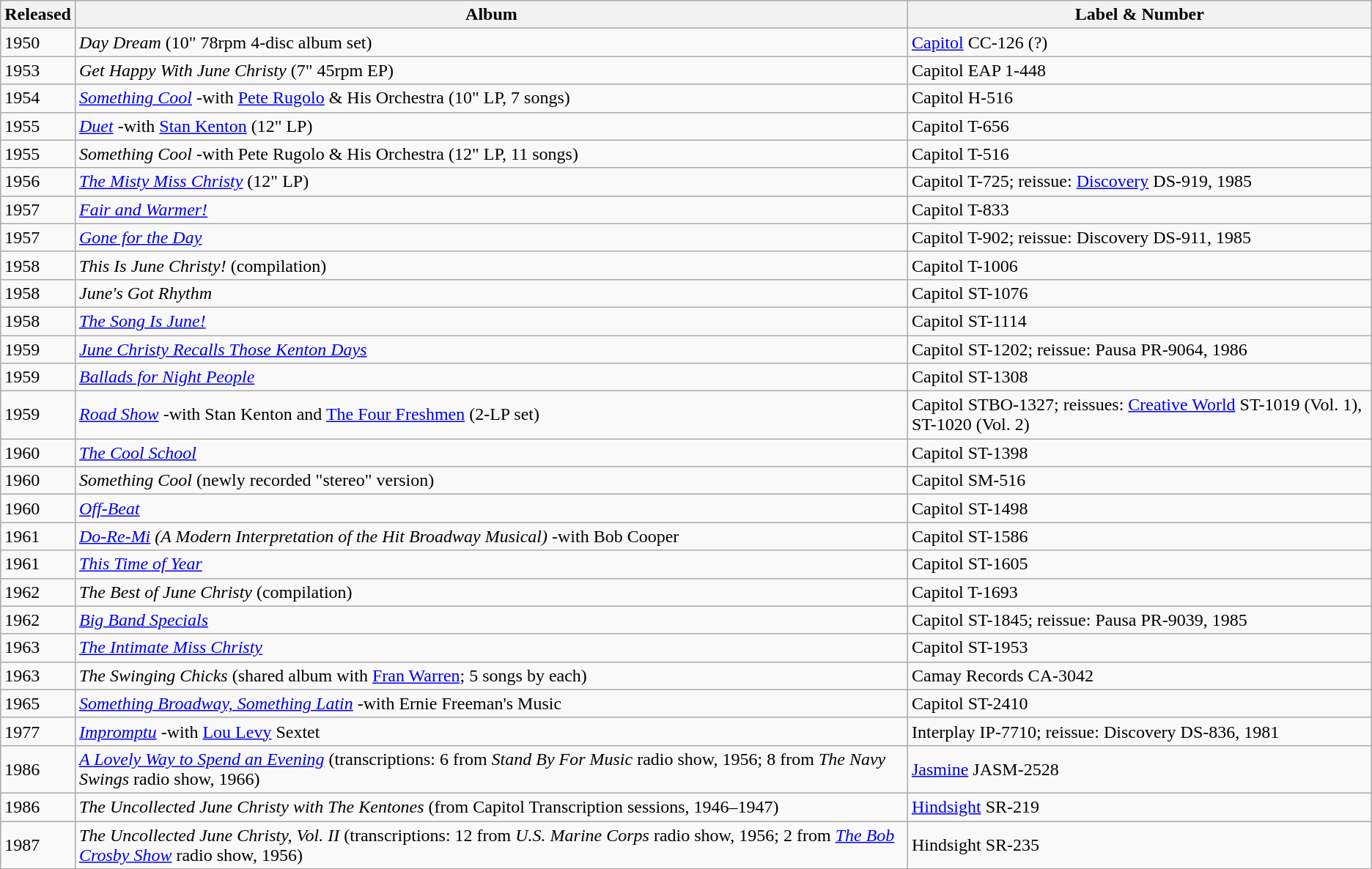<table class="wikitable">
<tr>
<th>Released</th>
<th>Album</th>
<th>Label & Number</th>
</tr>
<tr>
<td>1950</td>
<td><em>Day Dream</em> (10" 78rpm 4-disc album set)</td>
<td><a href='#'>Capitol</a> CC-126 (?)</td>
</tr>
<tr>
<td>1953</td>
<td><em>Get Happy With June Christy</em> (7" 45rpm EP)</td>
<td>Capitol EAP 1-448</td>
</tr>
<tr>
<td>1954</td>
<td><em><a href='#'>Something Cool</a></em> -with <a href='#'>Pete Rugolo</a> & His Orchestra (10" LP, 7 songs)</td>
<td>Capitol H-516</td>
</tr>
<tr>
<td>1955</td>
<td><em><a href='#'>Duet</a></em> -with <a href='#'>Stan Kenton</a> (12" LP)</td>
<td>Capitol T-656</td>
</tr>
<tr>
<td>1955</td>
<td><em>Something Cool</em> -with Pete Rugolo & His Orchestra (12" LP, 11 songs)</td>
<td>Capitol T-516</td>
</tr>
<tr>
<td>1956</td>
<td><em><a href='#'>The Misty Miss Christy</a></em> (12" LP)</td>
<td>Capitol T-725; reissue: <a href='#'>Discovery</a> DS-919, 1985</td>
</tr>
<tr>
<td>1957</td>
<td><em><a href='#'>Fair and Warmer!</a></em></td>
<td>Capitol T-833</td>
</tr>
<tr>
<td>1957</td>
<td><em><a href='#'>Gone for the Day</a></em></td>
<td>Capitol T-902; reissue: Discovery DS-911, 1985</td>
</tr>
<tr>
<td>1958</td>
<td><em>This Is June Christy!</em> (compilation)</td>
<td>Capitol T-1006</td>
</tr>
<tr>
<td>1958</td>
<td><em>June's Got Rhythm</em></td>
<td>Capitol ST-1076</td>
</tr>
<tr>
<td>1958</td>
<td><em><a href='#'>The Song Is June!</a></em></td>
<td>Capitol ST-1114</td>
</tr>
<tr>
<td>1959</td>
<td><em><a href='#'>June Christy Recalls Those Kenton Days</a></em></td>
<td>Capitol ST-1202; reissue: Pausa PR-9064, 1986</td>
</tr>
<tr>
<td>1959</td>
<td><em><a href='#'>Ballads for Night People</a></em></td>
<td>Capitol ST-1308</td>
</tr>
<tr>
<td>1959</td>
<td><em><a href='#'>Road Show</a></em> -with Stan Kenton and <a href='#'>The Four Freshmen</a> (2-LP set)</td>
<td>Capitol STBO-1327; reissues: <a href='#'>Creative World</a> ST-1019 (Vol. 1), ST-1020 (Vol. 2)</td>
</tr>
<tr>
<td>1960</td>
<td><em><a href='#'>The Cool School</a></em></td>
<td>Capitol ST-1398</td>
</tr>
<tr>
<td>1960</td>
<td><em>Something Cool</em> (newly recorded "stereo" version)</td>
<td>Capitol SM-516</td>
</tr>
<tr>
<td>1960</td>
<td><em><a href='#'>Off-Beat</a></em></td>
<td>Capitol ST-1498</td>
</tr>
<tr>
<td>1961</td>
<td><em><a href='#'>Do-Re-Mi</a> (A Modern Interpretation of the Hit Broadway Musical)</em> -with Bob Cooper</td>
<td>Capitol ST-1586</td>
</tr>
<tr>
<td>1961</td>
<td><em><a href='#'>This Time of Year</a></em></td>
<td>Capitol ST-1605</td>
</tr>
<tr>
<td>1962</td>
<td><em>The Best of June Christy</em> (compilation)</td>
<td>Capitol T-1693</td>
</tr>
<tr>
<td>1962</td>
<td><em><a href='#'>Big Band Specials</a></em></td>
<td>Capitol ST-1845; reissue: Pausa PR-9039, 1985</td>
</tr>
<tr>
<td>1963</td>
<td><em><a href='#'>The Intimate Miss Christy</a></em></td>
<td>Capitol ST-1953</td>
</tr>
<tr>
<td>1963</td>
<td><em>The Swinging Chicks</em> (shared album with <a href='#'>Fran Warren</a>; 5 songs by each)</td>
<td>Camay Records CA-3042</td>
</tr>
<tr>
<td>1965</td>
<td><em><a href='#'>Something Broadway, Something Latin</a></em> -with Ernie Freeman's Music</td>
<td>Capitol ST-2410</td>
</tr>
<tr>
<td>1977</td>
<td><em><a href='#'>Impromptu</a></em> -with <a href='#'>Lou Levy</a> Sextet</td>
<td>Interplay IP-7710; reissue: Discovery DS-836, 1981</td>
</tr>
<tr>
<td>1986</td>
<td><em><a href='#'>A Lovely Way to Spend an Evening</a></em> (transcriptions: 6 from <em>Stand By For Music</em> radio show, 1956; 8 from <em>The Navy Swings</em> radio show, 1966)</td>
<td><a href='#'>Jasmine</a> JASM-2528</td>
</tr>
<tr>
<td>1986</td>
<td><em>The Uncollected June Christy with The Kentones</em> (from Capitol Transcription sessions, 1946–1947)</td>
<td><a href='#'>Hindsight</a> SR-219</td>
</tr>
<tr>
<td>1987</td>
<td><em>The Uncollected June Christy, Vol. II</em> (transcriptions: 12 from <em>U.S. Marine Corps</em> radio show, 1956; 2 from <em><a href='#'>The Bob Crosby Show</a></em> radio show, 1956)</td>
<td>Hindsight SR-235</td>
</tr>
</table>
